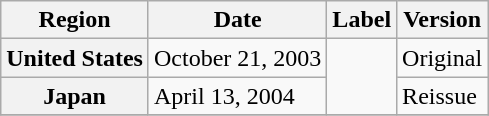<table class="wikitable plainrowheaders">
<tr>
<th scope="col">Region</th>
<th scope="col">Date</th>
<th scope="col">Label</th>
<th scope="col">Version</th>
</tr>
<tr>
<th scope="row">United States</th>
<td>October 21, 2003</td>
<td rowspan="2"></td>
<td>Original</td>
</tr>
<tr>
<th scope="row">Japan</th>
<td>April 13, 2004</td>
<td>Reissue</td>
</tr>
<tr>
</tr>
</table>
